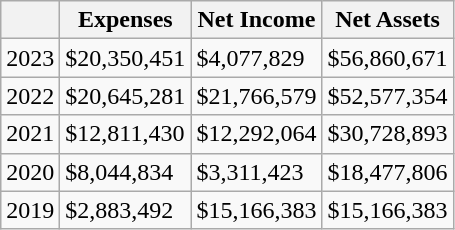<table class="wikitable">
<tr>
<th></th>
<th>Expenses</th>
<th>Net Income</th>
<th>Net Assets</th>
</tr>
<tr>
<td>2023</td>
<td>$20,350,451</td>
<td>$4,077,829</td>
<td>$56,860,671</td>
</tr>
<tr>
<td>2022</td>
<td>$20,645,281</td>
<td>$21,766,579</td>
<td>$52,577,354</td>
</tr>
<tr>
<td>2021</td>
<td>$12,811,430</td>
<td>$12,292,064</td>
<td>$30,728,893</td>
</tr>
<tr>
<td>2020</td>
<td>$8,044,834</td>
<td>$3,311,423</td>
<td>$18,477,806</td>
</tr>
<tr>
<td>2019</td>
<td>$2,883,492</td>
<td>$15,166,383</td>
<td>$15,166,383</td>
</tr>
</table>
